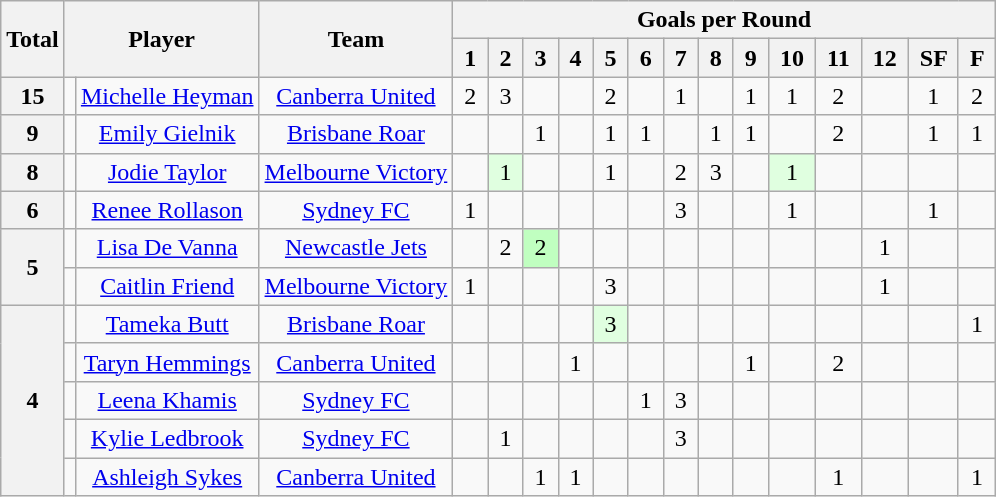<table class="wikitable" style="text-align:center">
<tr>
<th rowspan="2">Total</th>
<th rowspan="2" colspan="2">Player</th>
<th rowspan="2">Team</th>
<th colspan="27">Goals per Round</th>
</tr>
<tr>
<th> 1 </th>
<th> 2 </th>
<th> 3 </th>
<th> 4 </th>
<th> 5 </th>
<th> 6 </th>
<th> 7 </th>
<th> 8 </th>
<th> 9 </th>
<th> 10 </th>
<th> 11 </th>
<th> 12 </th>
<th> SF </th>
<th> F </th>
</tr>
<tr>
<th rowspan=1>15</th>
<td></td>
<td><a href='#'>Michelle Heyman</a></td>
<td><a href='#'>Canberra United</a></td>
<td>2</td>
<td>3</td>
<td></td>
<td></td>
<td>2</td>
<td></td>
<td>1</td>
<td></td>
<td>1</td>
<td>1</td>
<td>2</td>
<td></td>
<td>1</td>
<td>2</td>
</tr>
<tr>
<th rowspan=1>9</th>
<td></td>
<td><a href='#'>Emily Gielnik</a></td>
<td><a href='#'>Brisbane Roar</a></td>
<td></td>
<td></td>
<td>1</td>
<td></td>
<td>1</td>
<td>1</td>
<td></td>
<td>1</td>
<td>1</td>
<td></td>
<td>2</td>
<td></td>
<td>1</td>
<td>1</td>
</tr>
<tr>
<th rowspan=1>8</th>
<td></td>
<td><a href='#'>Jodie Taylor</a></td>
<td><a href='#'>Melbourne Victory</a></td>
<td></td>
<td bgcolor=#e0ffe0>1</td>
<td></td>
<td></td>
<td>1</td>
<td></td>
<td>2</td>
<td>3</td>
<td></td>
<td bgcolor=#e0ffe0>1</td>
<td></td>
<td></td>
<td></td>
<td></td>
</tr>
<tr>
<th rowspan=1>6</th>
<td></td>
<td><a href='#'>Renee Rollason</a></td>
<td><a href='#'>Sydney FC</a></td>
<td>1</td>
<td></td>
<td></td>
<td></td>
<td></td>
<td></td>
<td>3</td>
<td></td>
<td></td>
<td>1</td>
<td></td>
<td></td>
<td>1</td>
<td></td>
</tr>
<tr>
<th rowspan=2>5</th>
<td></td>
<td><a href='#'>Lisa De Vanna</a></td>
<td><a href='#'>Newcastle Jets</a></td>
<td></td>
<td>2</td>
<td bgcolor=#c0ffc0>2</td>
<td></td>
<td></td>
<td></td>
<td></td>
<td></td>
<td></td>
<td></td>
<td></td>
<td>1</td>
<td></td>
<td></td>
</tr>
<tr>
<td></td>
<td><a href='#'>Caitlin Friend</a></td>
<td><a href='#'>Melbourne Victory</a></td>
<td>1</td>
<td></td>
<td></td>
<td></td>
<td>3</td>
<td></td>
<td></td>
<td></td>
<td></td>
<td></td>
<td></td>
<td>1</td>
<td></td>
<td></td>
</tr>
<tr>
<th rowspan=5>4</th>
<td></td>
<td><a href='#'>Tameka Butt</a></td>
<td><a href='#'>Brisbane Roar</a></td>
<td></td>
<td></td>
<td></td>
<td></td>
<td bgcolor=#e0ffe0>3</td>
<td></td>
<td></td>
<td></td>
<td></td>
<td></td>
<td></td>
<td></td>
<td></td>
<td>1</td>
</tr>
<tr>
<td></td>
<td><a href='#'>Taryn Hemmings</a></td>
<td><a href='#'>Canberra United</a></td>
<td></td>
<td></td>
<td></td>
<td>1</td>
<td></td>
<td></td>
<td></td>
<td></td>
<td>1</td>
<td></td>
<td>2</td>
<td></td>
<td></td>
<td></td>
</tr>
<tr>
<td></td>
<td><a href='#'>Leena Khamis</a></td>
<td><a href='#'>Sydney FC</a></td>
<td></td>
<td></td>
<td></td>
<td></td>
<td></td>
<td>1</td>
<td>3</td>
<td></td>
<td></td>
<td></td>
<td></td>
<td></td>
<td></td>
<td></td>
</tr>
<tr>
<td></td>
<td><a href='#'>Kylie Ledbrook</a></td>
<td><a href='#'>Sydney FC</a></td>
<td></td>
<td>1</td>
<td></td>
<td></td>
<td></td>
<td></td>
<td>3</td>
<td></td>
<td></td>
<td></td>
<td></td>
<td></td>
<td></td>
<td></td>
</tr>
<tr>
<td></td>
<td><a href='#'>Ashleigh Sykes</a></td>
<td><a href='#'>Canberra United</a></td>
<td></td>
<td></td>
<td>1</td>
<td>1</td>
<td></td>
<td></td>
<td></td>
<td></td>
<td></td>
<td></td>
<td>1</td>
<td></td>
<td></td>
<td>1</td>
</tr>
</table>
